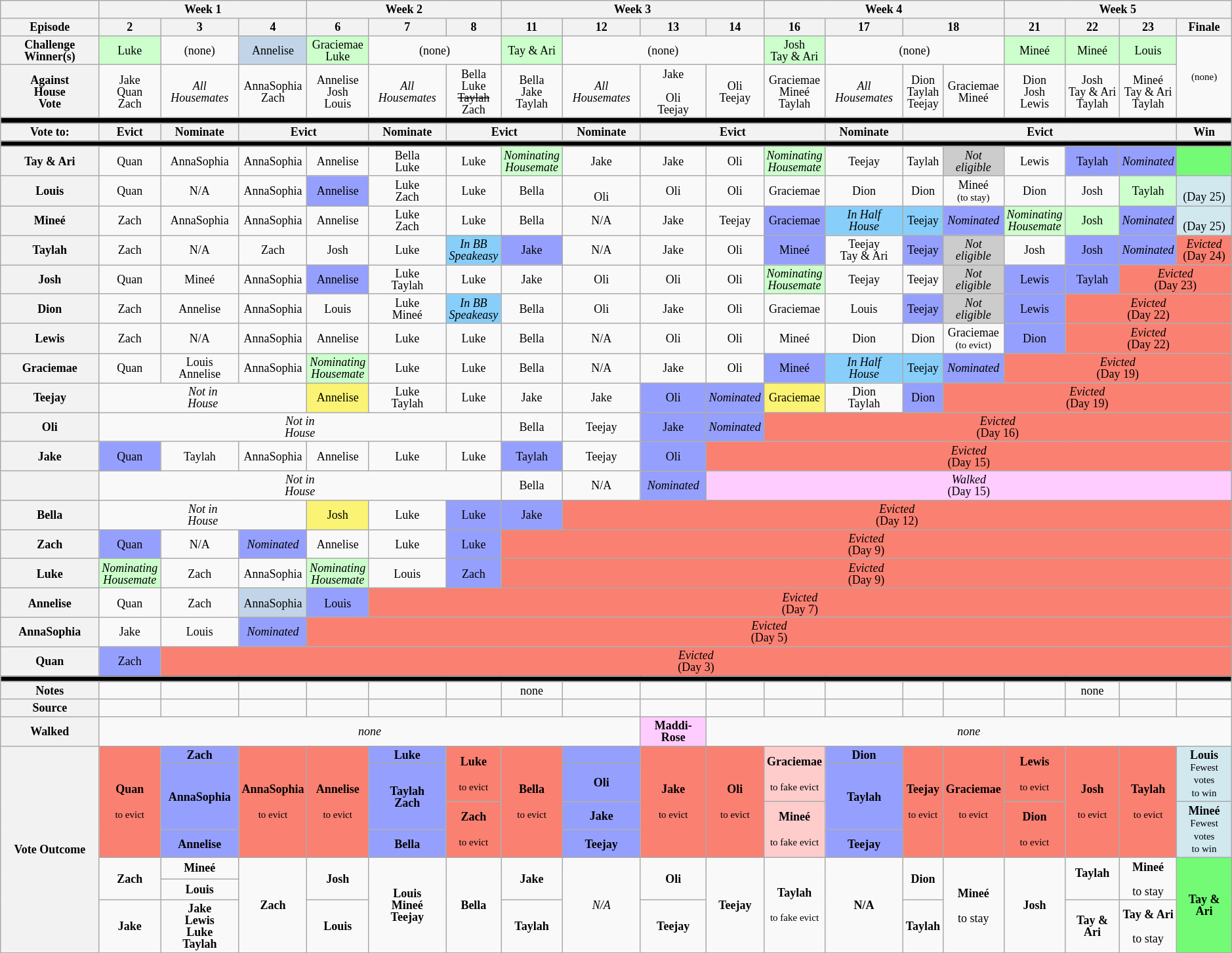<table class="wikitable" style="text-align:center; font-size:75%; line-height:12px;">
<tr>
<th></th>
<th colspan="3">Week 1</th>
<th colspan="3">Week 2</th>
<th colspan="4">Week 3</th>
<th colspan="4">Week 4</th>
<th colspan="4">Week 5</th>
</tr>
<tr>
<th style="width:8%">Episode</th>
<th>2</th>
<th>3</th>
<th>4</th>
<th>6</th>
<th>7</th>
<th>8</th>
<th>11</th>
<th>12</th>
<th>13</th>
<th>14</th>
<th>16</th>
<th>17</th>
<th colspan="2">18</th>
<th>21</th>
<th>22</th>
<th>23</th>
<th>Finale</th>
</tr>
<tr>
<th>Challenge<br>Winner(s)</th>
<td style="background:#cfc;">Luke</td>
<td>(none)</td>
<td style="background:#C2D5E8">Annelise</td>
<td style="background:#cfc;">Graciemae<br>Luke</td>
<td colspan="2">(none)</td>
<td style="background:#cfc;">Tay & Ari</td>
<td colspan="3">(none)</td>
<td style="background:#cfc;">Josh<br>Tay & Ari</td>
<td colspan="3">(none)</td>
<td style="background:#cfc;">Mineé</td>
<td style="background:#cfc;">Mineé</td>
<td style="background:#cfc;">Louis</td>
<td rowspan="2"><small>(none)</small></td>
</tr>
<tr>
<th>Against<br>House<br>Vote</th>
<td>Jake<br>Quan<br>Zach</td>
<td><em>All Housemates</em></td>
<td>AnnaSophia<br>Zach</td>
<td>Annelise<br>Josh<br>Louis</td>
<td><em>All Housemates</em></td>
<td>Bella<br>Luke<br><s>Taylah</s><br>Zach</td>
<td>Bella<br>Jake<br>Taylah</td>
<td><em>All Housemates</em></td>
<td>Jake<br><s></s><br> Oli<br>Teejay</td>
<td>Oli<br>Teejay</td>
<td>Graciemae<br>Mineé<br>Taylah</td>
<td><em>All Housemates</em></td>
<td>Dion<br>Taylah<br>Teejay</td>
<td>Graciemae<br>Mineé</td>
<td>Dion<br>Josh<br>Lewis</td>
<td>Josh<br>Tay & Ari<br>Taylah</td>
<td>Mineé<br>Tay & Ari<br>Taylah</td>
</tr>
<tr>
<th style="background:#000" colspan="19"></th>
</tr>
<tr>
<th>Vote to:</th>
<th colspan="1">Evict</th>
<th>Nominate</th>
<th colspan="2">Evict</th>
<th>Nominate</th>
<th colspan="2">Evict</th>
<th>Nominate</th>
<th colspan="3">Evict</th>
<th>Nominate</th>
<th colspan="5">Evict</th>
<th>Win</th>
</tr>
<tr>
<th colspan="19" style="background:#000"></th>
</tr>
<tr>
<th>Tay & Ari</th>
<td>Quan</td>
<td>AnnaSophia</td>
<td>AnnaSophia</td>
<td>Annelise</td>
<td>Bella<br>Luke</td>
<td>Luke</td>
<td style="background:#cfc;"><em>Nominating<br>Housemate</em></td>
<td>Jake</td>
<td>Jake</td>
<td>Oli</td>
<td style="background:#cfc;"><em>Nominating<br>Housemate</em></td>
<td>Teejay</td>
<td>Taylah</td>
<td style="background:#ccc"><em>Not<br>eligible</em></td>
<td>Lewis</td>
<td style="background:#959ffd">Taylah</td>
<td style="background:#959ffd"><em>Nominated</em></td>
<td style="background:#73FB76"></td>
</tr>
<tr>
<th>Louis</th>
<td>Quan</td>
<td>N/A</td>
<td>AnnaSophia</td>
<td style="background:#959ffd">Annelise</td>
<td>Luke<br>Zach</td>
<td>Luke</td>
<td>Bella</td>
<td><br> Oli</td>
<td>Oli</td>
<td>Oli</td>
<td>Graciemae</td>
<td>Dion</td>
<td>Dion</td>
<td>Mineé<br><small>(to stay)</small></td>
<td>Dion</td>
<td>Josh</td>
<td style="background:#cfc;">Taylah</td>
<td bgcolor="D1E8EF"><br>(Day 25)</td>
</tr>
<tr>
<th>Mineé</th>
<td>Zach</td>
<td>AnnaSophia</td>
<td>AnnaSophia</td>
<td>Annelise</td>
<td>Luke<br>Zach</td>
<td>Luke</td>
<td>Bella</td>
<td>N/A</td>
<td>Jake</td>
<td>Teejay</td>
<td style="background:#959ffd">Graciemae</td>
<td style="background:#87CEFA"><em>In Half<br>House</em></td>
<td style="background:#87CEFA">Teejay</td>
<td style="background:#959ffd"><em>Nominated</em></td>
<td style="background:#cfc;"><em>Nominating<br>Housemate</em></td>
<td style="background:#cfc;">Josh</td>
<td style="background:#959ffd"><em>Nominated</em></td>
<td bgcolor="D1E8EF"><br>(Day 25)</td>
</tr>
<tr>
<th>Taylah</th>
<td>Zach</td>
<td>N/A</td>
<td>Zach</td>
<td>Josh</td>
<td>Luke</td>
<td style="background:#87CEFA"><em>In BB<br>Speakeasy</em></td>
<td style="background:#959ffd">Jake</td>
<td>N/A</td>
<td>Jake</td>
<td>Oli</td>
<td style="background:#959ffd">Mineé</td>
<td>Teejay<br>Tay & Ari</td>
<td style="background:#959ffd">Teejay</td>
<td style="background:#ccc"><em>Not<br>eligible</em></td>
<td>Josh</td>
<td style="background:#959ffd">Josh</td>
<td style="background:#959ffd"><em>Nominated</em></td>
<td style="background:salmon"><em>Evicted</em><br>(Day 24)</td>
</tr>
<tr>
<th>Josh</th>
<td>Quan</td>
<td>Mineé</td>
<td>AnnaSophia</td>
<td style="background:#959ffd">Annelise</td>
<td>Luke<br>Taylah</td>
<td>Luke</td>
<td>Jake</td>
<td>Oli</td>
<td>Oli</td>
<td>Oli</td>
<td style="background:#cfc;"><em>Nominating<br>Housemate</em></td>
<td>Teejay</td>
<td>Teejay</td>
<td style="background:#ccc"><em>Not<br>eligible</em></td>
<td style="background:#959ffd">Lewis</td>
<td style="background:#959ffd">Taylah</td>
<td colspan="2" style="background:salmon"><em>Evicted</em><br>(Day 23)</td>
</tr>
<tr>
<th>Dion</th>
<td>Zach</td>
<td>Annelise</td>
<td>AnnaSophia</td>
<td>Louis</td>
<td>Luke<br>Mineé</td>
<td style="background:#87CEFA"><em>In BB<br>Speakeasy</em></td>
<td>Bella</td>
<td>Oli</td>
<td>Jake</td>
<td>Oli</td>
<td>Graciemae</td>
<td>Louis</td>
<td style="background:#959ffd">Teejay</td>
<td style="background:#ccc"><em>Not<br>eligible</em></td>
<td style="background:#959ffd">Lewis</td>
<td colspan="3" style="background:salmon"><em>Evicted</em><br>(Day 22)</td>
</tr>
<tr>
<th>Lewis</th>
<td>Zach</td>
<td>N/A</td>
<td>AnnaSophia</td>
<td>Annelise</td>
<td>Luke</td>
<td>Luke</td>
<td>Bella</td>
<td>N/A</td>
<td>Oli</td>
<td>Oli</td>
<td>Mineé</td>
<td>Dion</td>
<td>Dion</td>
<td>Graciemae<br><small>(to evict)</small></td>
<td style="background:#959ffd">Dion</td>
<td colspan="3" style="background:salmon"><em>Evicted</em><br>(Day 22)</td>
</tr>
<tr>
<th>Graciemae</th>
<td>Quan</td>
<td>Louis<br>Annelise</td>
<td>AnnaSophia</td>
<td style="background:#cfc;"><em>Nominating<br>Housemate</em></td>
<td>Luke</td>
<td>Luke</td>
<td>Bella</td>
<td>N/A</td>
<td>Jake</td>
<td>Oli</td>
<td style="background:#959ffd">Mineé</td>
<td style="background:#87CEFA"><em>In Half<br>House</em></td>
<td style="background:#87CEFA">Teejay</td>
<td style="background:#959ffd"><em>Nominated</em></td>
<td colspan="4" style="background:salmon"><em>Evicted</em><br>(Day 19)</td>
</tr>
<tr>
<th>Teejay</th>
<td colspan="3"><em>Not in<br>House</em></td>
<td style="background:#FBF373;">Annelise</td>
<td>Luke<br>Taylah</td>
<td>Luke</td>
<td>Jake</td>
<td>Jake</td>
<td style="background:#959ffd">Oli</td>
<td style="background:#959ffd"><em>Nominated</em></td>
<td style="background:#FBF373;">Graciemae</td>
<td>Dion<br>Taylah</td>
<td style="background:#959ffd">Dion</td>
<td colspan="5" style="background:salmon"><em>Evicted</em><br>(Day 19)</td>
</tr>
<tr>
<th>Oli</th>
<td colspan="6"><em>Not in<br>House</em></td>
<td>Bella</td>
<td>Teejay</td>
<td style="background:#959ffd">Jake</td>
<td style="background:#959ffd"><em>Nominated</em></td>
<td colspan="8" style="background:salmon"><em>Evicted</em><br>(Day 16)</td>
</tr>
<tr>
<th>Jake</th>
<td style="background:#959ffd">Quan</td>
<td>Taylah</td>
<td>AnnaSophia</td>
<td>Annelise</td>
<td>Luke</td>
<td>Luke</td>
<td style="background:#959ffd">Taylah</td>
<td>Teejay</td>
<td style="background:#959ffd">Oli</td>
<td colspan="9" style="background:salmon"><em>Evicted</em><br>(Day 15)</td>
</tr>
<tr>
<th></th>
<td colspan="6"><em>Not in<br>House</em></td>
<td>Bella</td>
<td>N/A</td>
<td style="background:#959ffd"><em>Nominated</em></td>
<td colspan="9" style="background:#fcf"><em>Walked</em><br>(Day 15)</td>
</tr>
<tr>
<th>Bella</th>
<td colspan="3"><em>Not in<br>House</em></td>
<td style="background:#FBF373;">Josh</td>
<td>Luke<br></td>
<td style="background:#959ffd">Luke</td>
<td style="background:#959ffd">Jake</td>
<td colspan="11" style="background:salmon"><em>Evicted</em><br>(Day 12)</td>
</tr>
<tr>
<th>Zach</th>
<td style="background:#959ffd">Quan</td>
<td>N/A</td>
<td style="background:#959ffd"><em>Nominated</em></td>
<td>Annelise</td>
<td>Luke</td>
<td style="background:#959ffd">Luke</td>
<td colspan="12" style="background:salmon"><em>Evicted</em><br>(Day 9)</td>
</tr>
<tr>
<th>Luke</th>
<td style="background:#cfc;"><em>Nominating<br>Housemate</em></td>
<td>Zach</td>
<td>AnnaSophia</td>
<td style="background:#cfc;"><em>Nominating<br>Housemate</em></td>
<td>Louis<br></td>
<td style="background:#959ffd">Zach</td>
<td colspan="12" style="background:salmon"><em>Evicted</em><br>(Day 9)</td>
</tr>
<tr>
<th>Annelise</th>
<td>Quan</td>
<td>Zach</td>
<td style="background:#C2D5E8">AnnaSophia</td>
<td style="background:#959ffd">Louis</td>
<td colspan="14" style="background:salmon"><em>Evicted</em><br>(Day 7)</td>
</tr>
<tr>
<th>AnnaSophia</th>
<td>Jake</td>
<td>Louis</td>
<td style="background:#959ffd"><em>Nominated</em></td>
<td colspan="15" style="background:salmon"><em>Evicted</em><br>(Day 5)</td>
</tr>
<tr>
<th>Quan</th>
<td style="background:#959ffd">Zach</td>
<td colspan="17" style="background:salmon"><em>Evicted</em><br>(Day 3)</td>
</tr>
<tr>
<th colspan="19" style="background:#000"></th>
</tr>
<tr>
<th>Notes</th>
<td></td>
<td></td>
<td></td>
<td> </td>
<td></td>
<td> </td>
<td>none</td>
<td></td>
<td> </td>
<td></td>
<td>  </td>
<td></td>
<td></td>
<td></td>
<td></td>
<td>none</td>
<td></td>
<td></td>
</tr>
<tr>
<th>Source</th>
<td></td>
<td></td>
<td></td>
<td></td>
<td></td>
<td></td>
<td></td>
<td></td>
<td></td>
<td></td>
<td></td>
<td></td>
<td></td>
<td></td>
<td></td>
<td></td>
<td></td>
<td></td>
</tr>
<tr>
<th>Walked</th>
<td colspan="8"><em>none</em></td>
<td style="background:#fcf"><strong>Maddi-Rose</strong></td>
<td colspan="9"><em>none</em></td>
</tr>
<tr>
<th rowspan="7">Vote Outcome</th>
<td rowspan="4" style="background:salmon"><strong>Quan</strong><br><small><br>to evict</small></td>
<td style="background:#959ffd"><strong>Zach</strong><br><small></small></td>
<td rowspan="4" style="background:salmon"><strong>AnnaSophia</strong><br><small><br>to evict</small></td>
<td rowspan="4" style="background:salmon"><strong>Annelise</strong><br><small><br>to evict</small></td>
<td style="background:#959ffd"><strong>Luke</strong><br><small></small></td>
<td rowspan="2" style="background:salmon"><strong>Luke</strong><br><small><br>to evict</small></td>
<td rowspan="4" style="background:salmon"><strong>Bella</strong><br><small><br>to evict</small></td>
<td style="background:#959ffd"><strong></strong><br><small></small></td>
<td rowspan="4" style="background:salmon"><strong>Jake</strong><br><small><br>to evict</small></td>
<td rowspan="4" style="background:salmon"><strong>Oli</strong><br><small><br>to evict</small></td>
<td rowspan="2" style="background:#FCC;"><strong>Graciemae</strong><br><small><br>to fake evict</small></td>
<td style="background:#959ffd"><strong>Dion</strong><br><small></small></td>
<td rowspan="4" style="background:salmon"><strong>Teejay</strong><br><small><br>to evict</small></td>
<td rowspan="4" style="background:salmon"><strong>Graciemae</strong><br><small><br>to evict</small></td>
<td rowspan="2" style="background:salmon"><strong>Lewis</strong><br><small><br>to evict</small></td>
<td rowspan="4" style="background:salmon"><strong>Josh</strong><br><small><br>to evict</small></td>
<td rowspan="4" style="background:salmon"><strong>Taylah</strong><br><small><br>to evict</small></td>
<td rowspan="2" style="background:#D1E8EF"><strong>Louis</strong><br><small>Fewest votes<br>to win</small></td>
</tr>
<tr>
<td rowspan="2" style="background:#959ffd"><strong>AnnaSophia</strong><br><small></small></td>
<td rowspan="2" style="background:#959ffd"><strong>Taylah<br>Zach</strong><br><small></small></td>
<td style="background:#959ffd"><strong>Oli</strong><br><small></small></td>
<td rowspan="2" style="background:#959ffd"><strong>Taylah</strong><br><small></small></td>
</tr>
<tr>
<td rowspan="2" style="background:salmon"><strong>Zach</strong><br><small><br>to evict</small></td>
<td style="background:#959ffd"><strong>Jake</strong><br><small></small></td>
<td rowspan="2"  style="background:#FCC;"><strong>Mineé</strong><br><small><br>to fake evict</small></td>
<td rowspan="2" style="background:salmon"><strong>Dion</strong><br><small><br>to evict</small></td>
<td rowspan="2" style="background:#D1E8EF"><strong>Mineé</strong><br><small>Fewest votes<br>to win</small></td>
</tr>
<tr>
<td style="background:#959ffd"><strong>Annelise</strong><br><small></small></td>
<td style="background:#959ffd"><strong>Bella</strong><br><small></small></td>
<td style="background:#959ffd"><strong>Teejay</strong><br><small></small></td>
<td style="background:#959ffd"><strong>Teejay</strong><br><small></small></td>
</tr>
<tr>
<td rowspan="2"><strong>Zach</strong><br></td>
<td><strong>Mineé</strong><br><small></small></td>
<td rowspan="3"><strong>Zach</strong><br></td>
<td rowspan="2"><strong>Josh</strong><br></td>
<td rowspan="3"><strong>Louis<br>Mineé <br>Teejay</strong><br><small></small></td>
<td rowspan="3"><strong>Bella</strong><br><small></small></td>
<td rowspan="2"><strong>Jake</strong><br></td>
<td rowspan="3"><em>N/A</em><br><small></small></td>
<td rowspan="2"><strong>Oli</strong><br></td>
<td rowspan="3"><strong>Teejay</strong><br></td>
<td rowspan="3"><strong>Taylah</strong><br><small><br>to fake evict</small></td>
<td rowspan="3"><strong>N/A</strong><br><small></small></td>
<td rowspan="2"><strong>Dion</strong><br></td>
<td rowspan="3"><strong>Mineé</strong><br><small><br></small>to stay</td>
<td rowspan="3"><strong>Josh</strong><br></td>
<td rowspan="2"><strong>Taylah</strong><br><br></td>
<td rowspan="2"><strong>Mineé</strong><br><small><br></small>to stay</td>
<td rowspan="3" style="background:#73FB76"><strong>Tay & Ari</strong><br></td>
</tr>
<tr>
<td><strong>Louis</strong><br><small></small></td>
</tr>
<tr>
<td><strong>Jake</strong><br></td>
<td><strong>Jake<br>Lewis<br>Luke<br>Taylah</strong><br><small></small></td>
<td><strong>Louis</strong><br></td>
<td><strong>Taylah</strong><br></td>
<td><strong>Teejay</strong><br></td>
<td><strong>Taylah</strong><br></td>
<td><strong>Tay & Ari</strong><br></td>
<td><strong>Tay & Ari</strong><br><small><br></small>to stay</td>
</tr>
</table>
